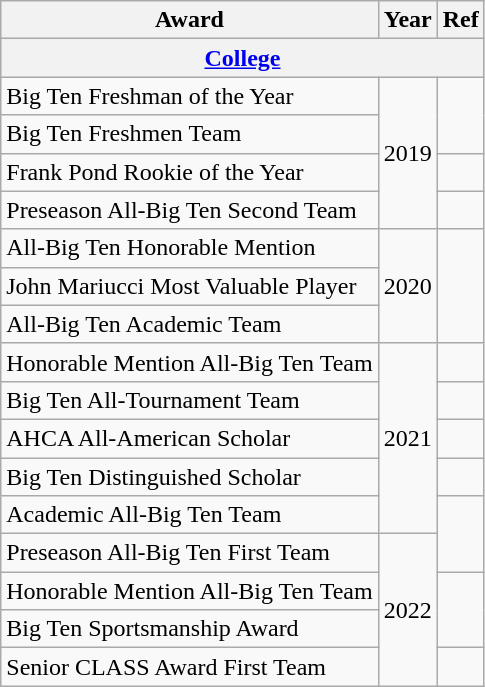<table class="wikitable">
<tr>
<th>Award</th>
<th>Year</th>
<th>Ref</th>
</tr>
<tr align="center" bgcolor="#e0e0e0">
<th colspan="3"><a href='#'>College</a></th>
</tr>
<tr>
<td>Big Ten Freshman of the Year</td>
<td rowspan="4">2019</td>
<td rowspan="2"></td>
</tr>
<tr>
<td>Big Ten Freshmen Team</td>
</tr>
<tr>
<td>Frank Pond Rookie of the Year</td>
<td></td>
</tr>
<tr>
<td>Preseason All-Big Ten Second Team</td>
<td></td>
</tr>
<tr>
<td>All-Big Ten Honorable Mention</td>
<td rowspan="3">2020</td>
<td rowspan="3"></td>
</tr>
<tr>
<td>John Mariucci Most Valuable Player</td>
</tr>
<tr>
<td>All-Big Ten Academic Team</td>
</tr>
<tr>
<td>Honorable Mention All-Big Ten Team</td>
<td rowspan="5">2021</td>
<td></td>
</tr>
<tr>
<td>Big Ten All-Tournament Team</td>
<td></td>
</tr>
<tr>
<td>AHCA All-American Scholar</td>
<td></td>
</tr>
<tr>
<td>Big Ten Distinguished Scholar</td>
<td></td>
</tr>
<tr>
<td>Academic All-Big Ten Team</td>
<td rowspan="2"></td>
</tr>
<tr>
<td>Preseason All-Big Ten First Team</td>
<td rowspan="4">2022</td>
</tr>
<tr>
<td>Honorable Mention All-Big Ten Team</td>
<td rowspan="2"></td>
</tr>
<tr>
<td>Big Ten Sportsmanship Award</td>
</tr>
<tr>
<td>Senior CLASS Award First Team</td>
<td></td>
</tr>
</table>
